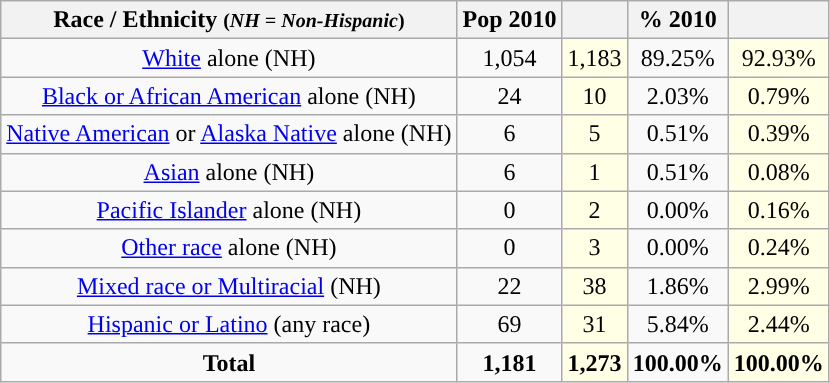<table class="wikitable" style="text-align:center;">
<tr>
<th>Race / Ethnicity <small>(<em>NH = Non-Hispanic</em>)</small></th>
<th>Pop 2010</th>
<th></th>
<th>% 2010</th>
<th></th>
</tr>
<tr>
<td><a href='#'>White</a> alone (NH)</td>
<td>1,054</td>
<td style='background: #ffffe6;'>1,183</td>
<td>89.25%</td>
<td style='background: #ffffe6;'>92.93%</td>
</tr>
<tr>
<td><a href='#'>Black or African American</a> alone (NH)</td>
<td>24</td>
<td style='background: #ffffe6;'>10</td>
<td>2.03%</td>
<td style='background: #ffffe6;'>0.79%</td>
</tr>
<tr>
<td><a href='#'>Native American</a> or <a href='#'>Alaska Native</a> alone (NH)</td>
<td>6</td>
<td style='background: #ffffe6;'>5</td>
<td>0.51%</td>
<td style='background: #ffffe6;'>0.39%</td>
</tr>
<tr>
<td><a href='#'>Asian</a> alone (NH)</td>
<td>6</td>
<td style='background: #ffffe6;'>1</td>
<td>0.51%</td>
<td style='background: #ffffe6;'>0.08%</td>
</tr>
<tr>
<td><a href='#'>Pacific Islander</a> alone (NH)</td>
<td>0</td>
<td style='background: #ffffe6;'>2</td>
<td>0.00%</td>
<td style='background: #ffffe6;'>0.16%</td>
</tr>
<tr>
<td><a href='#'>Other race</a> alone (NH)</td>
<td>0</td>
<td style='background: #ffffe6;'>3</td>
<td>0.00%</td>
<td style='background: #ffffe6;'>0.24%</td>
</tr>
<tr>
<td><a href='#'>Mixed race or Multiracial</a> (NH)</td>
<td>22</td>
<td style='background: #ffffe6;'>38</td>
<td>1.86%</td>
<td style='background: #ffffe6;'>2.99%</td>
</tr>
<tr>
<td><a href='#'>Hispanic or Latino</a> (any race)</td>
<td>69</td>
<td style='background: #ffffe6;'>31</td>
<td>5.84%</td>
<td style='background: #ffffe6;'>2.44%</td>
</tr>
<tr>
<td><strong>Total</strong></td>
<td><strong>1,181</strong></td>
<td style='background: #ffffe6;'><strong>1,273</strong></td>
<td><strong>100.00%</strong></td>
<td style='background: #ffffe6;'><strong>100.00%</strong></td>
</tr>
</table>
